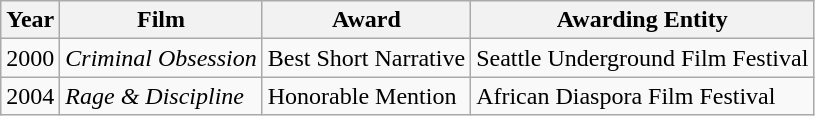<table class="wikitable sortable">
<tr>
<th>Year</th>
<th>Film</th>
<th>Award</th>
<th>Awarding Entity</th>
</tr>
<tr>
<td>2000</td>
<td><em>Criminal Obsession</em></td>
<td>Best Short Narrative</td>
<td>Seattle Underground Film Festival</td>
</tr>
<tr>
<td>2004</td>
<td><em>Rage & Discipline</em></td>
<td>Honorable Mention</td>
<td>African Diaspora Film Festival</td>
</tr>
</table>
